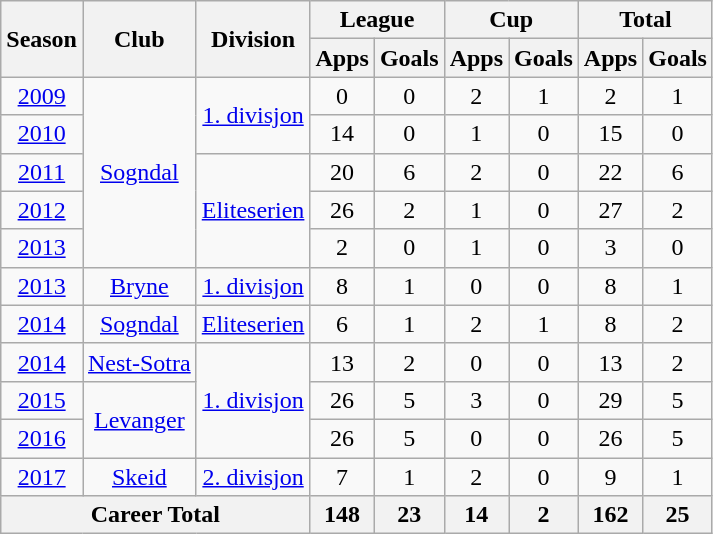<table class="wikitable" style="text-align: center;">
<tr>
<th rowspan="2">Season</th>
<th rowspan="2">Club</th>
<th rowspan="2">Division</th>
<th colspan="2">League</th>
<th colspan="2">Cup</th>
<th colspan="2">Total</th>
</tr>
<tr>
<th>Apps</th>
<th>Goals</th>
<th>Apps</th>
<th>Goals</th>
<th>Apps</th>
<th>Goals</th>
</tr>
<tr>
<td><a href='#'>2009</a></td>
<td rowspan="5" valign="center"><a href='#'>Sogndal</a></td>
<td rowspan="2" valign="center"><a href='#'>1. divisjon</a></td>
<td>0</td>
<td>0</td>
<td>2</td>
<td>1</td>
<td>2</td>
<td>1</td>
</tr>
<tr>
<td><a href='#'>2010</a></td>
<td>14</td>
<td>0</td>
<td>1</td>
<td>0</td>
<td>15</td>
<td>0</td>
</tr>
<tr>
<td><a href='#'>2011</a></td>
<td rowspan="3" valign="center"><a href='#'>Eliteserien</a></td>
<td>20</td>
<td>6</td>
<td>2</td>
<td>0</td>
<td>22</td>
<td>6</td>
</tr>
<tr>
<td><a href='#'>2012</a></td>
<td>26</td>
<td>2</td>
<td>1</td>
<td>0</td>
<td>27</td>
<td>2</td>
</tr>
<tr>
<td><a href='#'>2013</a></td>
<td>2</td>
<td>0</td>
<td>1</td>
<td>0</td>
<td>3</td>
<td>0</td>
</tr>
<tr>
<td><a href='#'>2013</a></td>
<td rowspan="1" valign="center"><a href='#'>Bryne</a></td>
<td rowspan="1" valign="center"><a href='#'>1. divisjon</a></td>
<td>8</td>
<td>1</td>
<td>0</td>
<td>0</td>
<td>8</td>
<td>1</td>
</tr>
<tr>
<td><a href='#'>2014</a></td>
<td rowspan="1" valign="center"><a href='#'>Sogndal</a></td>
<td rowspan="1" valign="center"><a href='#'>Eliteserien</a></td>
<td>6</td>
<td>1</td>
<td>2</td>
<td>1</td>
<td>8</td>
<td>2</td>
</tr>
<tr>
<td><a href='#'>2014</a></td>
<td rowspan="1" valign="center"><a href='#'>Nest-Sotra</a></td>
<td rowspan="3" valign="center"><a href='#'>1. divisjon</a></td>
<td>13</td>
<td>2</td>
<td>0</td>
<td>0</td>
<td>13</td>
<td>2</td>
</tr>
<tr>
<td><a href='#'>2015</a></td>
<td rowspan="2" valign="center"><a href='#'>Levanger</a></td>
<td>26</td>
<td>5</td>
<td>3</td>
<td>0</td>
<td>29</td>
<td>5</td>
</tr>
<tr>
<td><a href='#'>2016</a></td>
<td>26</td>
<td>5</td>
<td>0</td>
<td>0</td>
<td>26</td>
<td>5</td>
</tr>
<tr>
<td><a href='#'>2017</a></td>
<td rowspan="1" valign="center"><a href='#'>Skeid</a></td>
<td rowspan="1" valign="center"><a href='#'>2. divisjon</a></td>
<td>7</td>
<td>1</td>
<td>2</td>
<td>0</td>
<td>9</td>
<td>1</td>
</tr>
<tr>
<th colspan="3">Career Total</th>
<th>148</th>
<th>23</th>
<th>14</th>
<th>2</th>
<th>162</th>
<th>25</th>
</tr>
</table>
